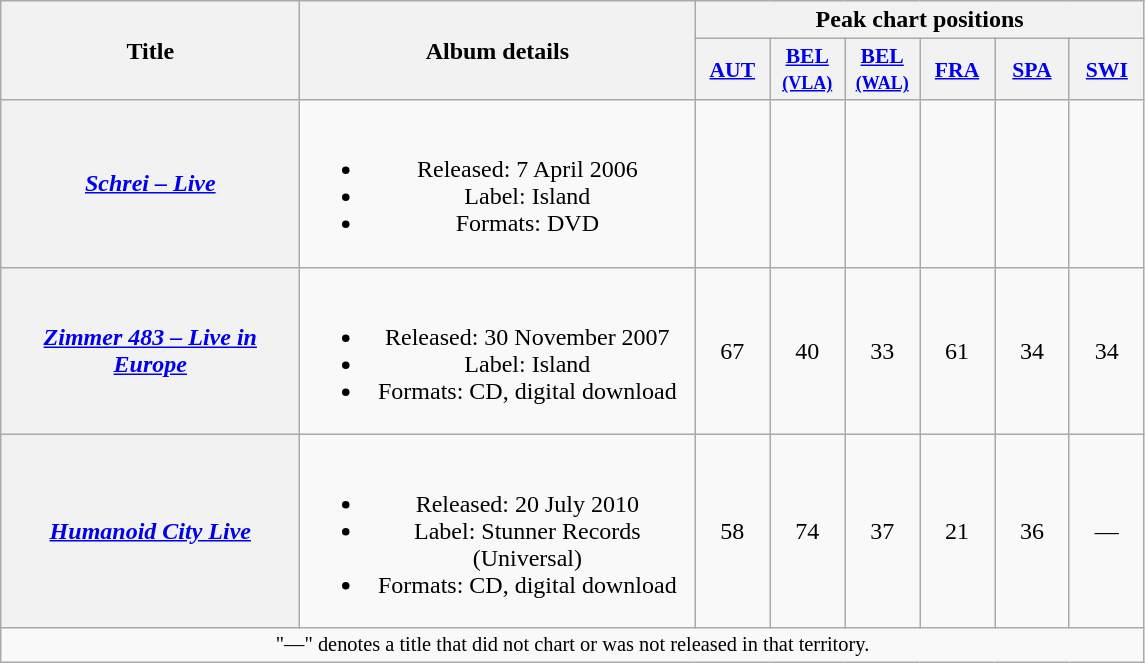<table class="wikitable plainrowheaders" style="text-align:center;">
<tr>
<th scope="col" rowspan="2" style="width:12em;">Title</th>
<th scope="col" rowspan="2" style="width:16em;">Album details</th>
<th scope="col" colspan="6">Peak chart positions</th>
</tr>
<tr>
<th scope="col" style="width:3em;font-size:90%;"><a href='#'>AUT</a><br></th>
<th scope="col" style="width:3em;font-size:90%;"><a href='#'>BEL<br><small>(VLA)</small></a><br></th>
<th scope="col" style="width:3em;font-size:90%;"><a href='#'>BEL<br><small>(WAL)</small></a><br></th>
<th scope="col" style="width:3em;font-size:90%;"><a href='#'>FRA</a><br></th>
<th scope="col" style="width:3em;font-size:90%;"><a href='#'>SPA</a><br></th>
<th scope="col" style="width:3em;font-size:90%;"><a href='#'>SWI</a><br></th>
</tr>
<tr>
<th scope="row"><em><a href='#'>Schrei – Live</a></em></th>
<td><br><ul><li>Released: 7 April 2006</li><li>Label: Island</li><li>Formats: DVD</li></ul></td>
<td></td>
<td></td>
<td></td>
<td></td>
<td></td>
<td></td>
</tr>
<tr>
<th scope="row"><em><a href='#'>Zimmer 483 – Live in Europe</a></em></th>
<td><br><ul><li>Released: 30 November 2007</li><li>Label: Island</li><li>Formats: CD, digital download</li></ul></td>
<td>67</td>
<td>40</td>
<td>33</td>
<td>61</td>
<td>34</td>
<td>34</td>
</tr>
<tr>
<th scope="row"><em><a href='#'>Humanoid City Live</a></em></th>
<td><br><ul><li>Released: 20 July 2010</li><li>Label: Stunner Records (Universal)</li><li>Formats: CD, digital download</li></ul></td>
<td>58</td>
<td>74</td>
<td>37</td>
<td>21</td>
<td>36</td>
<td>—</td>
</tr>
<tr>
<td align="center" colspan="19" style="font-size: 85%">"—" denotes a title that did not chart or was not released in that territory.</td>
</tr>
</table>
